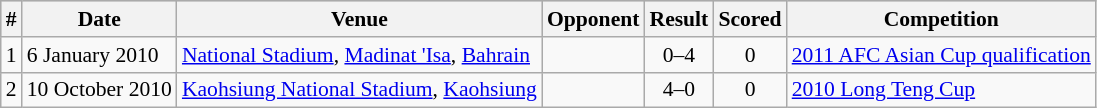<table class="wikitable" style="font-size:90%; text-align: left;">
<tr bgcolor="#CCCCCC" align="center">
<th>#</th>
<th>Date</th>
<th>Venue</th>
<th>Opponent</th>
<th>Result</th>
<th>Scored</th>
<th>Competition</th>
</tr>
<tr>
<td>1</td>
<td>6 January 2010</td>
<td><a href='#'>National Stadium</a>, <a href='#'>Madinat 'Isa</a>, <a href='#'>Bahrain</a></td>
<td></td>
<td align=center>0–4</td>
<td align=center>0</td>
<td><a href='#'>2011 AFC Asian Cup qualification</a></td>
</tr>
<tr>
<td>2</td>
<td>10 October 2010</td>
<td><a href='#'>Kaohsiung National Stadium</a>, <a href='#'>Kaohsiung</a></td>
<td></td>
<td align=center>4–0</td>
<td align=center>0</td>
<td><a href='#'>2010 Long Teng Cup</a></td>
</tr>
</table>
